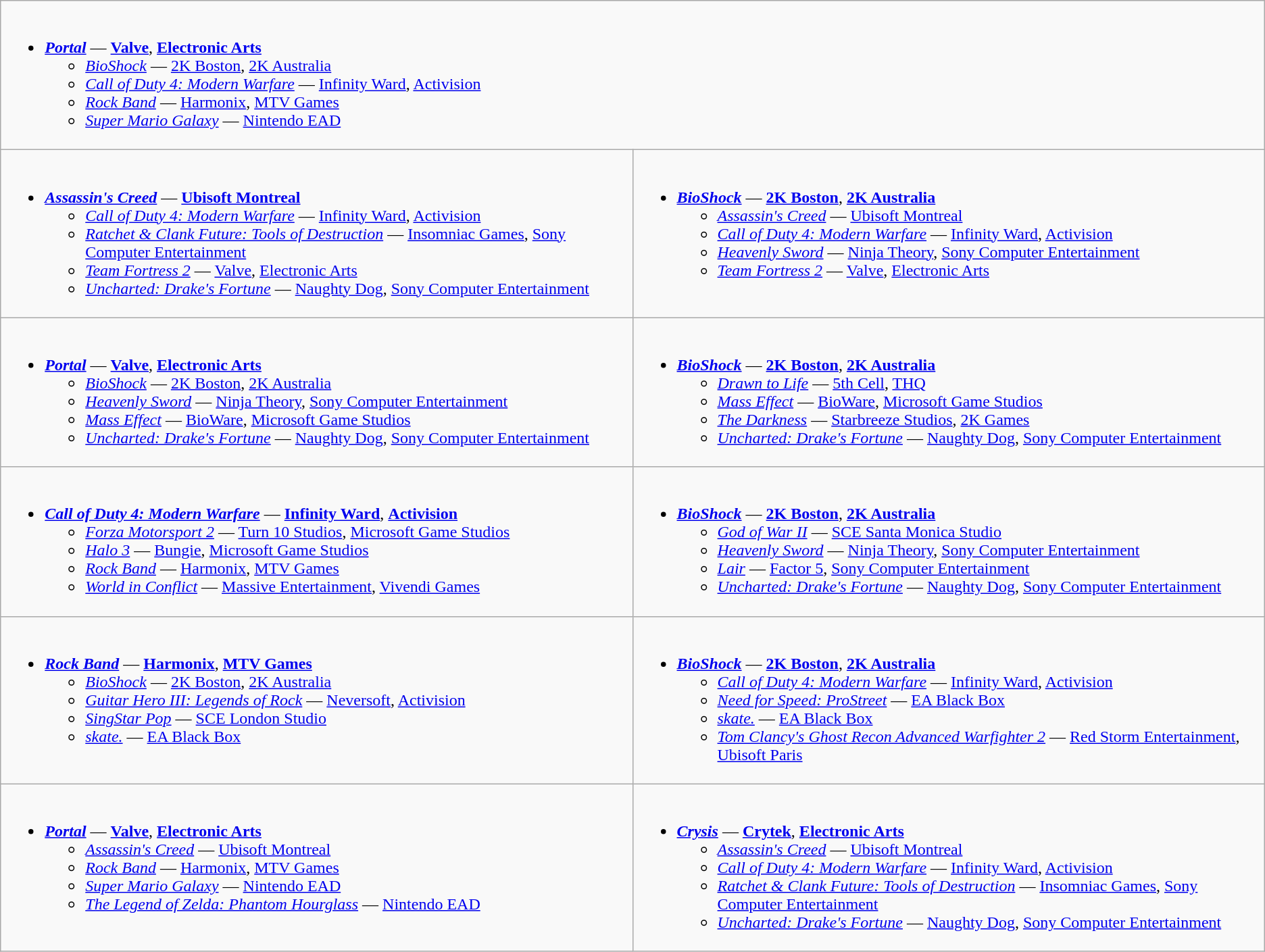<table class="wikitable">
<tr>
<td valign="top" width="50%" colspan="2"><br><ul><li><strong><em><a href='#'>Portal</a></em></strong> — <strong><a href='#'>Valve</a></strong>, <strong><a href='#'>Electronic Arts</a></strong><ul><li><em><a href='#'>BioShock</a></em> — <a href='#'>2K Boston</a>, <a href='#'>2K Australia</a></li><li><em><a href='#'>Call of Duty 4: Modern Warfare</a></em> — <a href='#'>Infinity Ward</a>, <a href='#'>Activision</a></li><li><em><a href='#'>Rock Band</a></em> — <a href='#'>Harmonix</a>, <a href='#'>MTV Games</a></li><li><em><a href='#'>Super Mario Galaxy</a></em> — <a href='#'>Nintendo EAD</a></li></ul></li></ul></td>
</tr>
<tr>
<td valign="top" width="50%"><br><ul><li><strong><em><a href='#'>Assassin's Creed</a></em></strong> — <strong><a href='#'>Ubisoft Montreal</a></strong><ul><li><em><a href='#'>Call of Duty 4: Modern Warfare</a></em> — <a href='#'>Infinity Ward</a>, <a href='#'>Activision</a></li><li><em><a href='#'>Ratchet & Clank Future: Tools of Destruction</a></em> — <a href='#'>Insomniac Games</a>, <a href='#'>Sony Computer Entertainment</a></li><li><em><a href='#'>Team Fortress 2</a></em> — <a href='#'>Valve</a>, <a href='#'>Electronic Arts</a></li><li><em><a href='#'>Uncharted: Drake's Fortune</a></em> — <a href='#'>Naughty Dog</a>, <a href='#'>Sony Computer Entertainment</a></li></ul></li></ul></td>
<td valign="top" width="50%"><br><ul><li><strong><em><a href='#'>BioShock</a></em></strong> — <strong><a href='#'>2K Boston</a></strong>, <strong><a href='#'>2K Australia</a></strong><ul><li><em><a href='#'>Assassin's Creed</a></em> — <a href='#'>Ubisoft Montreal</a></li><li><em><a href='#'>Call of Duty 4: Modern Warfare</a></em> — <a href='#'>Infinity Ward</a>, <a href='#'>Activision</a></li><li><em><a href='#'>Heavenly Sword</a></em> — <a href='#'>Ninja Theory</a>, <a href='#'>Sony Computer Entertainment</a></li><li><em><a href='#'>Team Fortress 2</a></em> — <a href='#'>Valve</a>, <a href='#'>Electronic Arts</a></li></ul></li></ul></td>
</tr>
<tr>
<td valign="top" width="50%"><br><ul><li><strong><em><a href='#'>Portal</a></em></strong> — <strong><a href='#'>Valve</a></strong>, <strong><a href='#'>Electronic Arts</a></strong><ul><li><em><a href='#'>BioShock</a></em> — <a href='#'>2K Boston</a>, <a href='#'>2K Australia</a></li><li><em><a href='#'>Heavenly Sword</a></em> — <a href='#'>Ninja Theory</a>, <a href='#'>Sony Computer Entertainment</a></li><li><em><a href='#'>Mass Effect</a></em> — <a href='#'>BioWare</a>, <a href='#'>Microsoft Game Studios</a></li><li><em><a href='#'>Uncharted: Drake's Fortune</a></em> — <a href='#'>Naughty Dog</a>, <a href='#'>Sony Computer Entertainment</a></li></ul></li></ul></td>
<td valign="top" width="50%"><br><ul><li><strong><em><a href='#'>BioShock</a></em></strong> — <strong><a href='#'>2K Boston</a></strong>, <strong><a href='#'>2K Australia</a></strong><ul><li><em><a href='#'>Drawn to Life</a></em> — <a href='#'>5th Cell</a>, <a href='#'>THQ</a></li><li><em><a href='#'>Mass Effect</a></em> — <a href='#'>BioWare</a>, <a href='#'>Microsoft Game Studios</a></li><li><em><a href='#'>The Darkness</a></em> — <a href='#'>Starbreeze Studios</a>, <a href='#'>2K Games</a></li><li><em><a href='#'>Uncharted: Drake's Fortune</a></em> — <a href='#'>Naughty Dog</a>, <a href='#'>Sony Computer Entertainment</a></li></ul></li></ul></td>
</tr>
<tr>
<td valign="top" width="50%"><br><ul><li><strong><em><a href='#'>Call of Duty 4: Modern Warfare</a></em></strong> — <strong><a href='#'>Infinity Ward</a></strong>, <strong><a href='#'>Activision</a></strong><ul><li><em><a href='#'>Forza Motorsport 2</a></em> — <a href='#'>Turn 10 Studios</a>, <a href='#'>Microsoft Game Studios</a></li><li><em><a href='#'>Halo 3</a></em> — <a href='#'>Bungie</a>, <a href='#'>Microsoft Game Studios</a></li><li><em><a href='#'>Rock Band</a></em> — <a href='#'>Harmonix</a>, <a href='#'>MTV Games</a></li><li><em><a href='#'>World in Conflict</a></em> — <a href='#'>Massive Entertainment</a>, <a href='#'>Vivendi Games</a></li></ul></li></ul></td>
<td valign="top" width="50%"><br><ul><li><strong><em><a href='#'>BioShock</a></em></strong> — <strong><a href='#'>2K Boston</a></strong>, <strong><a href='#'>2K Australia</a></strong><ul><li><em><a href='#'>God of War II</a></em> — <a href='#'>SCE Santa Monica Studio</a></li><li><em><a href='#'>Heavenly Sword</a></em> — <a href='#'>Ninja Theory</a>, <a href='#'>Sony Computer Entertainment</a></li><li><em><a href='#'>Lair</a></em> — <a href='#'>Factor 5</a>, <a href='#'>Sony Computer Entertainment</a></li><li><em><a href='#'>Uncharted: Drake's Fortune</a></em> — <a href='#'>Naughty Dog</a>, <a href='#'>Sony Computer Entertainment</a></li></ul></li></ul></td>
</tr>
<tr>
<td valign="top" width="50%"><br><ul><li><strong><em><a href='#'>Rock Band</a></em></strong> — <strong><a href='#'>Harmonix</a></strong>, <strong><a href='#'>MTV Games</a></strong><ul><li><em><a href='#'>BioShock</a></em> — <a href='#'>2K Boston</a>, <a href='#'>2K Australia</a></li><li><em><a href='#'>Guitar Hero III: Legends of Rock</a></em> — <a href='#'>Neversoft</a>, <a href='#'>Activision</a></li><li><em><a href='#'>SingStar Pop</a></em> — <a href='#'>SCE London Studio</a></li><li><em><a href='#'>skate.</a></em> — <a href='#'>EA Black Box</a></li></ul></li></ul></td>
<td valign="top" width="50%"><br><ul><li><strong><em><a href='#'>BioShock</a></em></strong> — <strong><a href='#'>2K Boston</a></strong>, <strong><a href='#'>2K Australia</a></strong><ul><li><em><a href='#'>Call of Duty 4: Modern Warfare</a></em> — <a href='#'>Infinity Ward</a>, <a href='#'>Activision</a></li><li><em><a href='#'>Need for Speed: ProStreet</a></em> — <a href='#'>EA Black Box</a></li><li><em><a href='#'>skate.</a></em> — <a href='#'>EA Black Box</a></li><li><em><a href='#'>Tom Clancy's Ghost Recon Advanced Warfighter 2</a></em> — <a href='#'>Red Storm Entertainment</a>, <a href='#'>Ubisoft Paris</a></li></ul></li></ul></td>
</tr>
<tr>
<td valign="top" width="50%"><br><ul><li><strong><em><a href='#'>Portal</a></em></strong> — <strong><a href='#'>Valve</a></strong>, <strong><a href='#'>Electronic Arts</a></strong><ul><li><em><a href='#'>Assassin's Creed</a></em> — <a href='#'>Ubisoft Montreal</a></li><li><em><a href='#'>Rock Band</a></em> — <a href='#'>Harmonix</a>, <a href='#'>MTV Games</a></li><li><em><a href='#'>Super Mario Galaxy</a></em> — <a href='#'>Nintendo EAD</a></li><li><em><a href='#'>The Legend of Zelda: Phantom Hourglass</a></em> — <a href='#'>Nintendo EAD</a></li></ul></li></ul></td>
<td valign="top" width="50%"><br><ul><li><strong><em><a href='#'>Crysis</a></em></strong> — <strong><a href='#'>Crytek</a></strong>, <strong><a href='#'>Electronic Arts</a></strong><ul><li><em><a href='#'>Assassin's Creed</a></em> — <a href='#'>Ubisoft Montreal</a></li><li><em><a href='#'>Call of Duty 4: Modern Warfare</a></em> — <a href='#'>Infinity Ward</a>, <a href='#'>Activision</a></li><li><em><a href='#'>Ratchet & Clank Future: Tools of Destruction</a></em> — <a href='#'>Insomniac Games</a>, <a href='#'>Sony Computer Entertainment</a></li><li><em><a href='#'>Uncharted: Drake's Fortune</a></em> — <a href='#'>Naughty Dog</a>, <a href='#'>Sony Computer Entertainment</a></li></ul></li></ul></td>
</tr>
</table>
